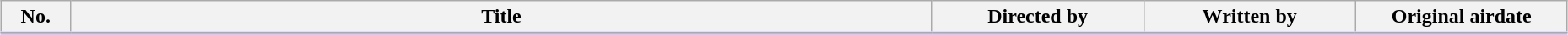<table class="wikitable" style="width:98%; margin:auto; background:#FFF;">
<tr style="border-bottom: 3px solid #CCF">
<th style="width:3em;">No.</th>
<th>Title</th>
<th style="width:10em;">Directed by</th>
<th style="width:10em;">Written by</th>
<th style="width:10em;">Original airdate</th>
</tr>
<tr>
</tr>
</table>
